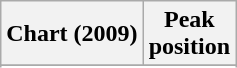<table class="wikitable sortable plainrowheaders" style="text-align:center;">
<tr>
<th>Chart (2009)</th>
<th>Peak<br>position</th>
</tr>
<tr>
</tr>
<tr>
</tr>
<tr>
</tr>
<tr>
</tr>
<tr>
</tr>
</table>
